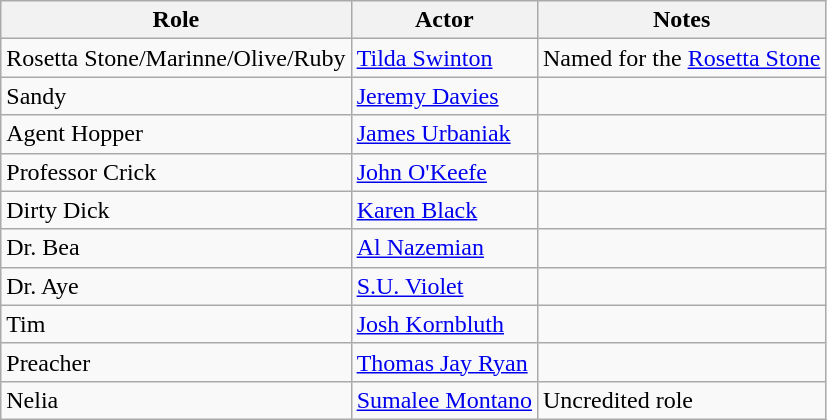<table class="wikitable">
<tr>
<th>Role</th>
<th>Actor</th>
<th>Notes</th>
</tr>
<tr>
<td>Rosetta Stone/Marinne/Olive/Ruby</td>
<td><a href='#'>Tilda Swinton</a></td>
<td>Named for the <a href='#'>Rosetta Stone</a></td>
</tr>
<tr>
<td>Sandy</td>
<td><a href='#'>Jeremy Davies</a></td>
<td></td>
</tr>
<tr>
<td>Agent Hopper</td>
<td><a href='#'>James Urbaniak</a></td>
<td></td>
</tr>
<tr>
<td>Professor Crick</td>
<td><a href='#'>John O'Keefe</a></td>
<td></td>
</tr>
<tr>
<td>Dirty Dick</td>
<td><a href='#'>Karen Black</a></td>
<td></td>
</tr>
<tr>
<td>Dr. Bea</td>
<td><a href='#'>Al Nazemian</a></td>
<td></td>
</tr>
<tr>
<td>Dr. Aye</td>
<td><a href='#'>S.U. Violet</a></td>
<td></td>
</tr>
<tr>
<td>Tim</td>
<td><a href='#'>Josh Kornbluth</a></td>
<td></td>
</tr>
<tr>
<td>Preacher</td>
<td><a href='#'>Thomas Jay Ryan</a></td>
<td></td>
</tr>
<tr>
<td>Nelia</td>
<td><a href='#'>Sumalee Montano</a></td>
<td>Uncredited role</td>
</tr>
</table>
